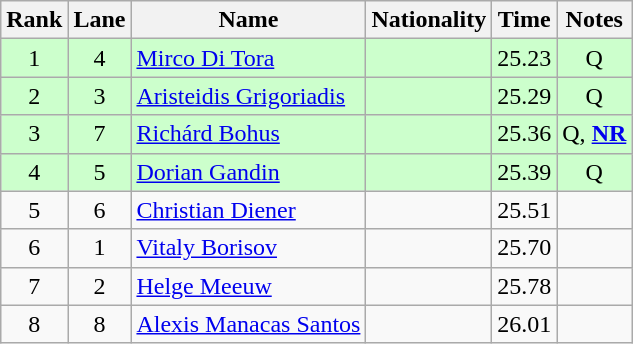<table class="wikitable sortable" style="text-align:center">
<tr>
<th>Rank</th>
<th>Lane</th>
<th>Name</th>
<th>Nationality</th>
<th>Time</th>
<th>Notes</th>
</tr>
<tr bgcolor=ccffcc>
<td>1</td>
<td>4</td>
<td align=left><a href='#'>Mirco Di Tora</a></td>
<td align=left></td>
<td>25.23</td>
<td>Q</td>
</tr>
<tr bgcolor=ccffcc>
<td>2</td>
<td>3</td>
<td align=left><a href='#'>Aristeidis Grigoriadis</a></td>
<td align=left></td>
<td>25.29</td>
<td>Q</td>
</tr>
<tr bgcolor=ccffcc>
<td>3</td>
<td>7</td>
<td align=left><a href='#'>Richárd Bohus</a></td>
<td align=left></td>
<td>25.36</td>
<td>Q, <strong><a href='#'>NR</a></strong></td>
</tr>
<tr bgcolor=ccffcc>
<td>4</td>
<td>5</td>
<td align=left><a href='#'>Dorian Gandin</a></td>
<td align=left></td>
<td>25.39</td>
<td>Q</td>
</tr>
<tr>
<td>5</td>
<td>6</td>
<td align=left><a href='#'>Christian Diener</a></td>
<td align=left></td>
<td>25.51</td>
<td></td>
</tr>
<tr>
<td>6</td>
<td>1</td>
<td align=left><a href='#'>Vitaly Borisov</a></td>
<td align=left></td>
<td>25.70</td>
<td></td>
</tr>
<tr>
<td>7</td>
<td>2</td>
<td align=left><a href='#'>Helge Meeuw</a></td>
<td align=left></td>
<td>25.78</td>
<td></td>
</tr>
<tr>
<td>8</td>
<td>8</td>
<td align=left><a href='#'>Alexis Manacas Santos</a></td>
<td align=left></td>
<td>26.01</td>
<td></td>
</tr>
</table>
